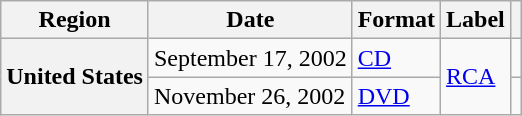<table class="wikitable plainrowheaders">
<tr>
<th scope="col">Region</th>
<th scope="col">Date</th>
<th scope="col">Format</th>
<th scope="col">Label</th>
<th scope="col"></th>
</tr>
<tr>
<th scope="row" rowspan="2">United States</th>
<td>September 17, 2002</td>
<td><a href='#'>CD</a></td>
<td rowspan="2"><a href='#'> RCA</a></td>
<td></td>
</tr>
<tr>
<td>November 26, 2002</td>
<td><a href='#'>DVD</a></td>
<td></td>
</tr>
</table>
